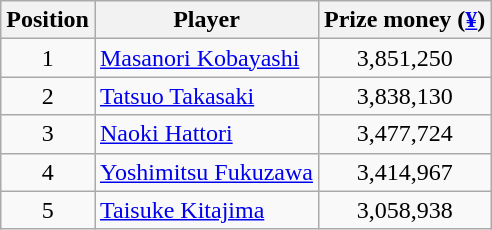<table class="wikitable">
<tr>
<th>Position</th>
<th>Player</th>
<th>Prize money (<a href='#'>¥</a>)</th>
</tr>
<tr>
<td align=center>1</td>
<td> <a href='#'>Masanori Kobayashi</a></td>
<td align=center>3,851,250</td>
</tr>
<tr>
<td align=center>2</td>
<td> <a href='#'>Tatsuo Takasaki</a></td>
<td align=center>3,838,130</td>
</tr>
<tr>
<td align=center>3</td>
<td> <a href='#'>Naoki Hattori</a></td>
<td align=center>3,477,724</td>
</tr>
<tr>
<td align=center>4</td>
<td> <a href='#'>Yoshimitsu Fukuzawa</a></td>
<td align=center>3,414,967</td>
</tr>
<tr>
<td align=center>5</td>
<td> <a href='#'>Taisuke Kitajima</a></td>
<td align=center>3,058,938</td>
</tr>
</table>
